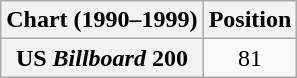<table class="wikitable plainrowheaders">
<tr>
<th scope="col">Chart (1990–1999)</th>
<th scope="col">Position</th>
</tr>
<tr>
<th scope="row">US <em>Billboard</em> 200</th>
<td style="text-align:center;">81</td>
</tr>
</table>
